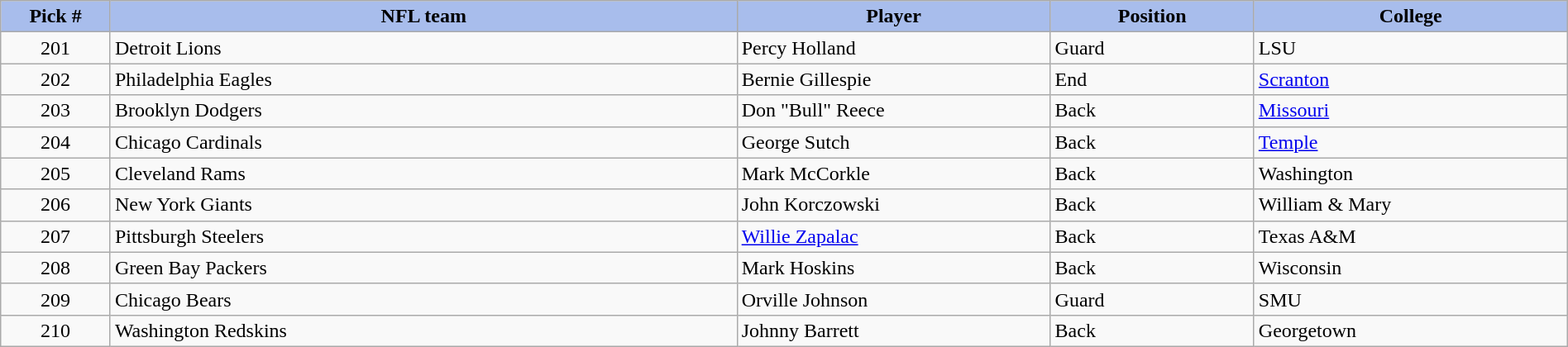<table class="wikitable sortable sortable" style="width: 100%">
<tr>
<th style="background:#A8BDEC;" width=7%>Pick #</th>
<th width=40% style="background:#A8BDEC;">NFL team</th>
<th width=20% style="background:#A8BDEC;">Player</th>
<th width=13% style="background:#A8BDEC;">Position</th>
<th style="background:#A8BDEC;">College</th>
</tr>
<tr>
<td align=center>201</td>
<td>Detroit Lions</td>
<td>Percy Holland</td>
<td>Guard</td>
<td>LSU</td>
</tr>
<tr>
<td align=center>202</td>
<td>Philadelphia Eagles</td>
<td>Bernie Gillespie</td>
<td>End</td>
<td><a href='#'>Scranton</a></td>
</tr>
<tr>
<td align=center>203</td>
<td>Brooklyn Dodgers</td>
<td>Don "Bull" Reece</td>
<td>Back</td>
<td><a href='#'>Missouri</a></td>
</tr>
<tr>
<td align=center>204</td>
<td>Chicago Cardinals</td>
<td>George Sutch</td>
<td>Back</td>
<td><a href='#'>Temple</a></td>
</tr>
<tr>
<td align=center>205</td>
<td>Cleveland Rams</td>
<td>Mark McCorkle</td>
<td>Back</td>
<td>Washington</td>
</tr>
<tr>
<td align=center>206</td>
<td>New York Giants</td>
<td>John Korczowski</td>
<td>Back</td>
<td>William & Mary</td>
</tr>
<tr>
<td align=center>207</td>
<td>Pittsburgh Steelers</td>
<td><a href='#'>Willie Zapalac</a></td>
<td>Back</td>
<td>Texas A&M</td>
</tr>
<tr>
<td align=center>208</td>
<td>Green Bay Packers</td>
<td>Mark Hoskins</td>
<td>Back</td>
<td>Wisconsin</td>
</tr>
<tr>
<td align=center>209</td>
<td>Chicago Bears</td>
<td>Orville Johnson</td>
<td>Guard</td>
<td>SMU</td>
</tr>
<tr>
<td align=center>210</td>
<td>Washington Redskins</td>
<td>Johnny Barrett</td>
<td>Back</td>
<td>Georgetown</td>
</tr>
</table>
